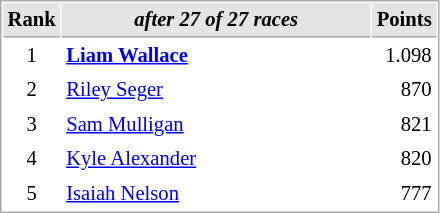<table cellspacing="1" cellpadding="3" style="border:1px solid #aaa; font-size:86%;">
<tr style="background:#e4e4e4;">
<th style="border-bottom:1px solid #aaa; width:10px;">Rank</th>
<th style="border-bottom:1px solid #aaa; width:200px; white-space:nowrap;"><em>after 27 of 27 races</em></th>
<th style="border-bottom:1px solid #aaa; width:20px;">Points</th>
</tr>
<tr>
<td style="text-align:center;">1</td>
<td> <strong><a href='#'>Liam Wallace</a></strong></td>
<td align="right">1.098</td>
</tr>
<tr>
<td style="text-align:center;">2</td>
<td> <a href='#'>Riley Seger</a></td>
<td align="right">870</td>
</tr>
<tr>
<td style="text-align:center;">3</td>
<td> <a href='#'>Sam Mulligan</a></td>
<td align="right">821</td>
</tr>
<tr>
<td style="text-align:center;">4</td>
<td> <a href='#'>Kyle Alexander</a></td>
<td align="right">820</td>
</tr>
<tr>
<td style="text-align:center;">5</td>
<td> <a href='#'>Isaiah Nelson</a></td>
<td align="right">777</td>
</tr>
</table>
